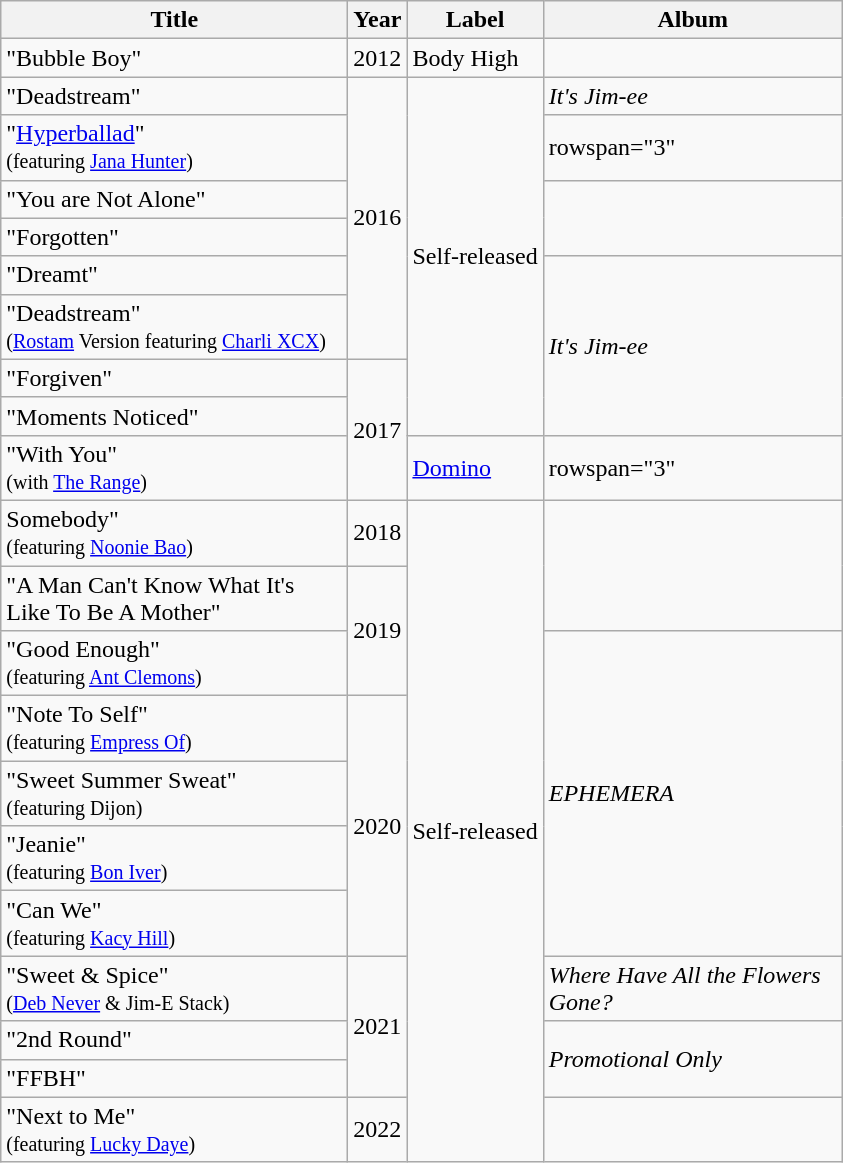<table class="wikitable">
<tr>
<th scope="col" style="width:14em;">Title</th>
<th scope="col" style="width:1em;">Year</th>
<th>Label</th>
<th scope="col" style="width:12em;">Album</th>
</tr>
<tr>
<td>"Bubble Boy"</td>
<td>2012</td>
<td>Body High</td>
<td></td>
</tr>
<tr>
<td>"Deadstream"</td>
<td rowspan="6">2016</td>
<td rowspan="8">Self-released</td>
<td><em>It's Jim-ee</em></td>
</tr>
<tr>
<td>"<a href='#'>Hyperballad</a>"<br><small>(featuring <a href='#'>Jana Hunter</a>)</small></td>
<td>rowspan="3" </td>
</tr>
<tr>
<td>"You are Not Alone"</td>
</tr>
<tr>
<td>"Forgotten"</td>
</tr>
<tr>
<td>"Dreamt"</td>
<td rowspan="4"><em>It's Jim-ee</em></td>
</tr>
<tr>
<td>"Deadstream"<br><small>(<a href='#'>Rostam</a> Version featuring <a href='#'>Charli XCX</a>)</small></td>
</tr>
<tr>
<td>"Forgiven"</td>
<td rowspan="3">2017</td>
</tr>
<tr>
<td>"Moments Noticed"</td>
</tr>
<tr>
<td>"With You"<br><small>(with <a href='#'>The Range</a>)</small></td>
<td><a href='#'>Domino</a></td>
<td>rowspan="3" </td>
</tr>
<tr>
<td>Somebody"<br><small>(featuring <a href='#'>Noonie Bao</a>)</small></td>
<td>2018</td>
<td rowspan="11">Self-released</td>
</tr>
<tr>
<td>"A Man Can't Know What It's Like To Be A Mother"</td>
<td rowspan="2">2019</td>
</tr>
<tr>
<td>"Good Enough"<br><small>(featuring <a href='#'>Ant Clemons</a>)</small></td>
<td rowspan="5"><em>EPHEMERA</em></td>
</tr>
<tr>
<td>"Note To Self"<br><small>(featuring <a href='#'>Empress Of</a>)</small></td>
<td rowspan="4">2020</td>
</tr>
<tr>
<td>"Sweet Summer Sweat"<br><small>(featuring Dijon)</small></td>
</tr>
<tr>
<td>"Jeanie"<br><small>(featuring <a href='#'>Bon Iver</a>)</small></td>
</tr>
<tr>
<td>"Can We"<br><small>(featuring <a href='#'>Kacy Hill</a>)</small></td>
</tr>
<tr>
<td>"Sweet & Spice"<br><small>(<a href='#'>Deb Never</a> & Jim-E Stack)</small></td>
<td rowspan="3">2021</td>
<td><em>Where Have All the Flowers Gone?</em></td>
</tr>
<tr>
<td>"2nd Round"</td>
<td rowspan="2"><em>Promotional Only</em></td>
</tr>
<tr>
<td>"FFBH"</td>
</tr>
<tr>
<td>"Next to Me"<br><small>(featuring <a href='#'>Lucky Daye</a>)</small></td>
<td>2022</td>
<td></td>
</tr>
</table>
